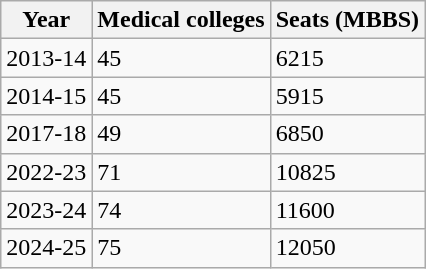<table class="wikitable">
<tr>
<th>Year</th>
<th>Medical colleges</th>
<th>Seats (MBBS)</th>
</tr>
<tr>
<td>2013-14</td>
<td>45</td>
<td>6215</td>
</tr>
<tr>
<td>2014-15</td>
<td>45</td>
<td>5915</td>
</tr>
<tr>
<td>2017-18</td>
<td>49</td>
<td>6850</td>
</tr>
<tr>
<td>2022-23</td>
<td>71</td>
<td>10825</td>
</tr>
<tr>
<td>2023-24</td>
<td>74</td>
<td>11600</td>
</tr>
<tr>
<td>2024-25</td>
<td>75</td>
<td>12050</td>
</tr>
</table>
